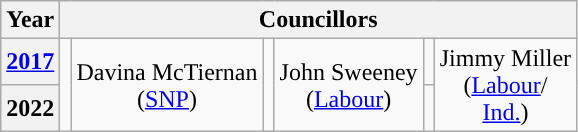<table class="wikitable" style="text-align:center">
<tr>
<th>Year</th>
<th colspan=6>Councillors</th>
</tr>
<tr>
<th><a href='#'>2017</a></th>
<td rowspan=2; style="background-color: "></td>
<td rowspan=2>Davina McTiernan<br>(<a href='#'>SNP</a>)</td>
<td rowspan=2; style="background-color: "></td>
<td rowspan=2>John Sweeney<br>(<a href='#'>Labour</a>)</td>
<td style="background-color: "></td>
<td rowspan=2>Jimmy Miller<br>(<a href='#'>Labour</a>/<br><a href='#'>Ind.</a>)</td>
</tr>
<tr>
<th>2022</th>
<td style="background-color: "></td>
</tr>
</table>
